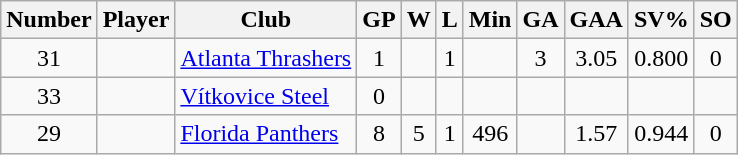<table class="wikitable sortable" style="text-align:center; padding:4px; border-spacing=0;">
<tr>
<th>Number</th>
<th>Player</th>
<th>Club</th>
<th>GP</th>
<th>W</th>
<th>L</th>
<th>Min</th>
<th>GA</th>
<th>GAA</th>
<th>SV%</th>
<th>SO</th>
</tr>
<tr>
<td>31</td>
<td align=left></td>
<td align=left><a href='#'>Atlanta Thrashers</a></td>
<td>1</td>
<td></td>
<td>1</td>
<td></td>
<td>3</td>
<td>3.05</td>
<td>0.800</td>
<td>0</td>
</tr>
<tr>
<td>33</td>
<td align=left></td>
<td align=left><a href='#'>Vítkovice Steel</a></td>
<td>0</td>
<td></td>
<td></td>
<td></td>
<td></td>
<td></td>
<td></td>
<td></td>
</tr>
<tr>
<td>29</td>
<td align=left></td>
<td align=left><a href='#'>Florida Panthers</a></td>
<td>8</td>
<td>5</td>
<td>1</td>
<td>496</td>
<td></td>
<td>1.57</td>
<td>0.944</td>
<td>0</td>
</tr>
</table>
